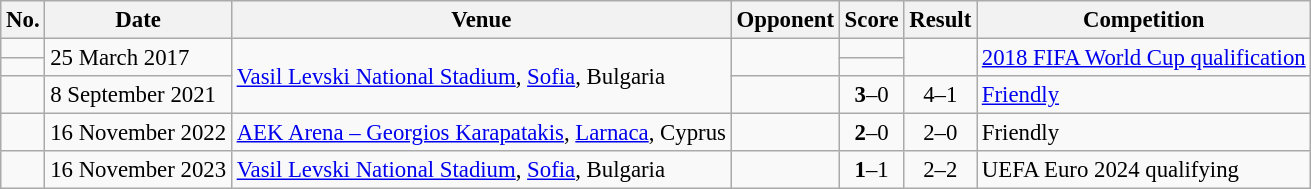<table class="wikitable" style="font-size:95%">
<tr>
<th>No.</th>
<th>Date</th>
<th>Venue</th>
<th>Opponent</th>
<th>Score</th>
<th>Result</th>
<th>Competition</th>
</tr>
<tr>
<td></td>
<td rowspan=2>25 March 2017</td>
<td rowspan=3><a href='#'>Vasil Levski National Stadium</a>, <a href='#'>Sofia</a>, Bulgaria</td>
<td rowspan=2></td>
<td></td>
<td rowspan=2></td>
<td rowspan=2><a href='#'>2018 FIFA World Cup qualification</a></td>
</tr>
<tr>
<td></td>
<td></td>
</tr>
<tr>
<td></td>
<td>8 September 2021</td>
<td></td>
<td align=center><strong>3</strong>–0</td>
<td align=center>4–1</td>
<td><a href='#'>Friendly</a></td>
</tr>
<tr>
<td></td>
<td>16 November 2022</td>
<td><a href='#'>AEK Arena – Georgios Karapatakis</a>, <a href='#'>Larnaca</a>, Cyprus</td>
<td></td>
<td align="center"><strong>2</strong>–0</td>
<td align="center">2–0</td>
<td>Friendly</td>
</tr>
<tr>
<td></td>
<td>16 November 2023</td>
<td><a href='#'>Vasil Levski National Stadium</a>, <a href='#'>Sofia</a>, Bulgaria</td>
<td></td>
<td align="center"><strong>1</strong>–1</td>
<td align="center">2–2</td>
<td>UEFA Euro 2024 qualifying</td>
</tr>
</table>
